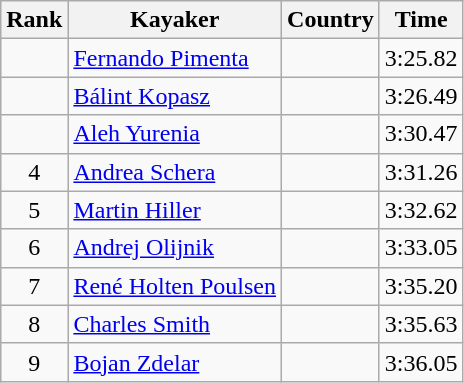<table class="wikitable" style="text-align:center">
<tr>
<th>Rank</th>
<th>Kayaker</th>
<th>Country</th>
<th>Time</th>
</tr>
<tr>
<td></td>
<td align="left"><a href='#'>Fernando Pimenta</a></td>
<td align="left"></td>
<td>3:25.82</td>
</tr>
<tr>
<td></td>
<td align="left"><a href='#'>Bálint Kopasz</a></td>
<td align="left"></td>
<td>3:26.49</td>
</tr>
<tr>
<td></td>
<td align="left"><a href='#'>Aleh Yurenia</a></td>
<td align="left"></td>
<td>3:30.47</td>
</tr>
<tr>
<td>4</td>
<td align="left"><a href='#'>Andrea Schera</a></td>
<td align="left"></td>
<td>3:31.26</td>
</tr>
<tr>
<td>5</td>
<td align="left"><a href='#'>Martin Hiller</a></td>
<td align="left"></td>
<td>3:32.62</td>
</tr>
<tr>
<td>6</td>
<td align="left"><a href='#'>Andrej Olijnik</a></td>
<td align="left"></td>
<td>3:33.05</td>
</tr>
<tr>
<td>7</td>
<td align="left"><a href='#'>René Holten Poulsen</a></td>
<td align="left"></td>
<td>3:35.20</td>
</tr>
<tr>
<td>8</td>
<td align="left"><a href='#'>Charles Smith</a></td>
<td align="left"></td>
<td>3:35.63</td>
</tr>
<tr>
<td>9</td>
<td align="left"><a href='#'>Bojan Zdelar</a></td>
<td align="left"></td>
<td>3:36.05</td>
</tr>
</table>
